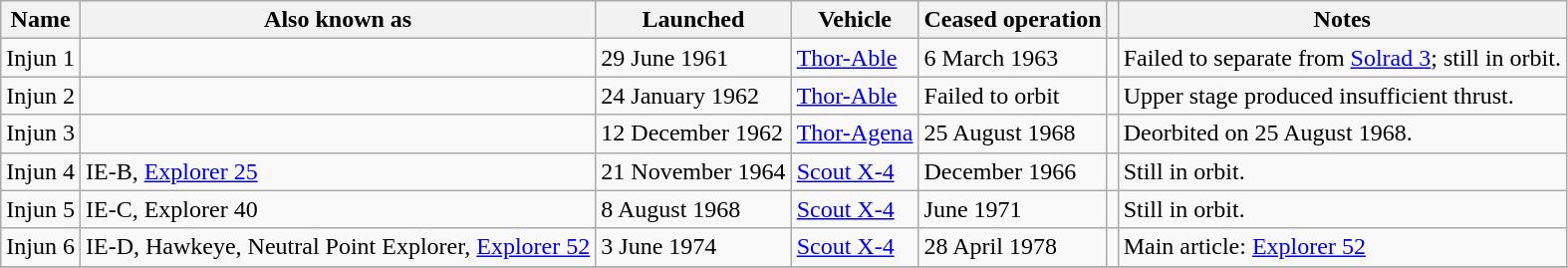<table class="wikitable">
<tr>
<th>Name</th>
<th>Also known as</th>
<th>Launched</th>
<th>Vehicle</th>
<th>Ceased operation</th>
<th></th>
<th>Notes</th>
</tr>
<tr>
<td>Injun 1</td>
<td></td>
<td>29 June 1961</td>
<td><a href='#'>Thor-Able</a></td>
<td>6 March 1963</td>
<td></td>
<td>Failed to separate from <a href='#'>Solrad 3</a>; still in orbit.</td>
</tr>
<tr>
<td>Injun 2</td>
<td></td>
<td>24 January 1962</td>
<td><a href='#'>Thor-Able</a></td>
<td>Failed to orbit</td>
<td></td>
<td>Upper stage produced insufficient thrust.</td>
</tr>
<tr>
<td>Injun 3</td>
<td></td>
<td>12 December 1962</td>
<td><a href='#'>Thor-Agena</a></td>
<td>25 August 1968</td>
<td></td>
<td>Deorbited on 25 August 1968.</td>
</tr>
<tr>
<td>Injun 4</td>
<td>IE-B, <a href='#'>Explorer 25</a></td>
<td>21 November 1964</td>
<td><a href='#'>Scout X-4</a></td>
<td>December 1966</td>
<td></td>
<td>Still in orbit.</td>
</tr>
<tr>
<td>Injun 5</td>
<td>IE-C, Explorer 40</td>
<td>8 August 1968</td>
<td><a href='#'>Scout X-4</a></td>
<td>June 1971</td>
<td></td>
<td>Still in orbit.</td>
</tr>
<tr>
<td>Injun 6</td>
<td>IE-D, Hawkeye, Neutral Point Explorer, <a href='#'>Explorer 52</a></td>
<td>3 June 1974</td>
<td><a href='#'>Scout X-4</a></td>
<td>28 April 1978</td>
<td></td>
<td>Main article: <a href='#'>Explorer 52</a></td>
</tr>
<tr>
</tr>
</table>
